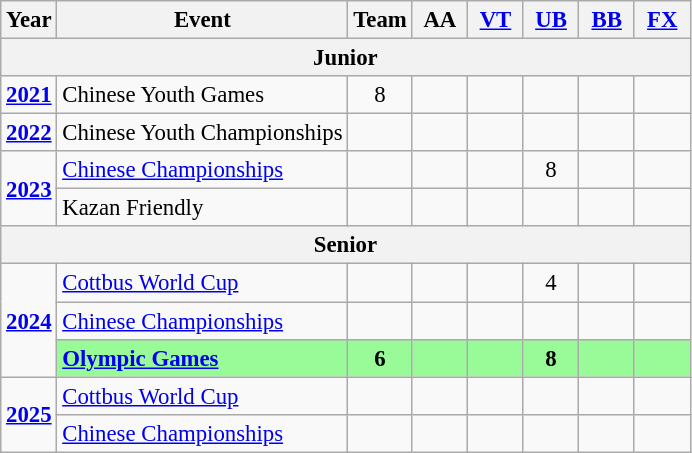<table class="wikitable" style="text-align:center; font-size:95%;">
<tr>
<th align=center>Year</th>
<th align=center>Event</th>
<th style="width:30px;">Team</th>
<th style="width:30px;">AA</th>
<th style="width:30px;"><a href='#'>VT</a></th>
<th style="width:30px;"><a href='#'>UB</a></th>
<th style="width:30px;"><a href='#'>BB</a></th>
<th style="width:30px;"><a href='#'>FX</a></th>
</tr>
<tr>
<th colspan="8"><strong>Junior</strong></th>
</tr>
<tr>
<td rowspan="1"><strong><a href='#'>2021</a></strong></td>
<td align=left>Chinese Youth Games</td>
<td>8</td>
<td></td>
<td></td>
<td></td>
<td></td>
<td></td>
</tr>
<tr>
<td rowspan="1"><strong><a href='#'>2022</a></strong></td>
<td align=left>Chinese Youth Championships</td>
<td></td>
<td></td>
<td></td>
<td></td>
<td></td>
<td></td>
</tr>
<tr>
<td rowspan="2"><strong><a href='#'>2023</a></strong></td>
<td align=left><a href='#'>Chinese Championships</a></td>
<td></td>
<td></td>
<td></td>
<td>8</td>
<td></td>
<td></td>
</tr>
<tr>
<td align=left>Kazan Friendly</td>
<td></td>
<td></td>
<td></td>
<td></td>
<td></td>
<td></td>
</tr>
<tr>
<th colspan="8"><strong>Senior</strong></th>
</tr>
<tr>
<td rowspan="3"><strong><a href='#'>2024</a></strong></td>
<td align=left><a href='#'>Cottbus World Cup</a></td>
<td></td>
<td></td>
<td></td>
<td>4</td>
<td></td>
<td></td>
</tr>
<tr>
<td align=left><a href='#'>Chinese Championships</a></td>
<td></td>
<td></td>
<td></td>
<td></td>
<td></td>
<td></td>
</tr>
<tr bgcolor=98FB98>
<td align=left><strong><a href='#'>Olympic Games</a></strong></td>
<td><strong>6</strong></td>
<td></td>
<td></td>
<td><strong>8</strong></td>
<td></td>
<td><strong></strong></td>
</tr>
<tr>
<td rowspan="2"><strong><a href='#'>2025</a></strong></td>
<td align=left><a href='#'>Cottbus World Cup</a></td>
<td></td>
<td></td>
<td></td>
<td></td>
<td></td>
<td></td>
</tr>
<tr>
<td align=left><a href='#'>Chinese Championships</a></td>
<td></td>
<td></td>
<td></td>
<td></td>
<td></td>
<td></td>
</tr>
</table>
